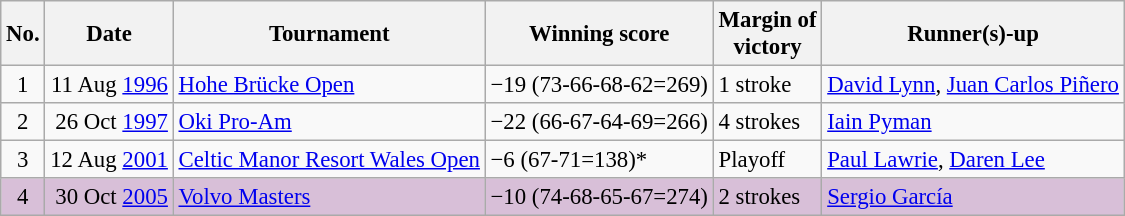<table class="wikitable" style="font-size:95%;">
<tr>
<th>No.</th>
<th>Date</th>
<th>Tournament</th>
<th>Winning score</th>
<th>Margin of<br>victory</th>
<th>Runner(s)-up</th>
</tr>
<tr>
<td align=center>1</td>
<td align=right>11 Aug <a href='#'>1996</a></td>
<td><a href='#'>Hohe Brücke Open</a></td>
<td>−19 (73-66-68-62=269)</td>
<td>1 stroke</td>
<td> <a href='#'>David Lynn</a>,  <a href='#'>Juan Carlos Piñero</a></td>
</tr>
<tr>
<td align=center>2</td>
<td align=right>26 Oct <a href='#'>1997</a></td>
<td><a href='#'>Oki Pro-Am</a></td>
<td>−22 (66-67-64-69=266)</td>
<td>4 strokes</td>
<td> <a href='#'>Iain Pyman</a></td>
</tr>
<tr>
<td align=center>3</td>
<td align=right>12 Aug <a href='#'>2001</a></td>
<td><a href='#'>Celtic Manor Resort Wales Open</a></td>
<td>−6 (67-71=138)*</td>
<td>Playoff</td>
<td> <a href='#'>Paul Lawrie</a>,  <a href='#'>Daren Lee</a></td>
</tr>
<tr style="background:thistle">
<td align=center>4</td>
<td align=right>30 Oct <a href='#'>2005</a></td>
<td><a href='#'>Volvo Masters</a></td>
<td>−10 (74-68-65-67=274)</td>
<td>2 strokes</td>
<td> <a href='#'>Sergio García</a></td>
</tr>
</table>
